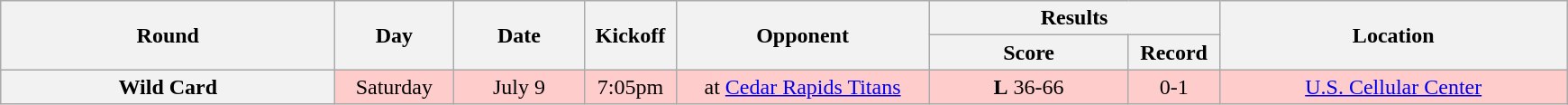<table class="wikitable">
<tr>
<th rowspan="2" width="240">Round</th>
<th rowspan="2" width="80">Day</th>
<th rowspan="2" width="90">Date</th>
<th rowspan="2" width="60">Kickoff</th>
<th rowspan="2" width="180">Opponent</th>
<th colspan="2" width="200">Results</th>
<th rowspan="2" width="250">Location</th>
</tr>
<tr>
<th width="140">Score</th>
<th width="60">Record</th>
</tr>
<tr align="center" bgcolor="#FFCCCC">
<th>Wild Card</th>
<td>Saturday</td>
<td>July 9</td>
<td>7:05pm</td>
<td>at <a href='#'>Cedar Rapids Titans</a></td>
<td><strong>L</strong> 36-66</td>
<td>0-1</td>
<td><a href='#'>U.S. Cellular Center</a></td>
</tr>
</table>
